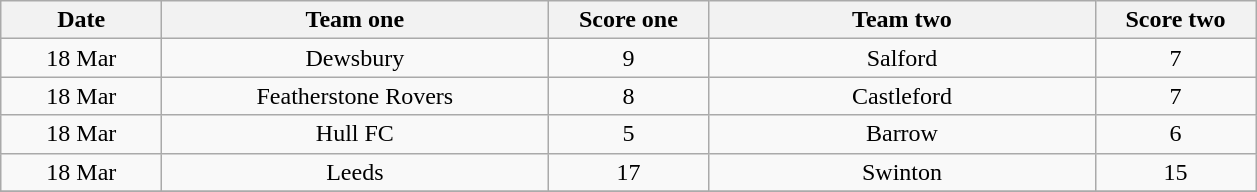<table class="wikitable" style="text-align: center">
<tr>
<th width=100>Date</th>
<th width=250>Team one</th>
<th width=100>Score one</th>
<th width=250>Team two</th>
<th width=100>Score two</th>
</tr>
<tr>
<td>18 Mar</td>
<td>Dewsbury</td>
<td>9</td>
<td>Salford</td>
<td>7</td>
</tr>
<tr>
<td>18 Mar</td>
<td>Featherstone Rovers</td>
<td>8</td>
<td>Castleford</td>
<td>7</td>
</tr>
<tr>
<td>18 Mar</td>
<td>Hull FC</td>
<td>5</td>
<td>Barrow</td>
<td>6</td>
</tr>
<tr>
<td>18 Mar</td>
<td>Leeds</td>
<td>17</td>
<td>Swinton</td>
<td>15</td>
</tr>
<tr>
</tr>
</table>
